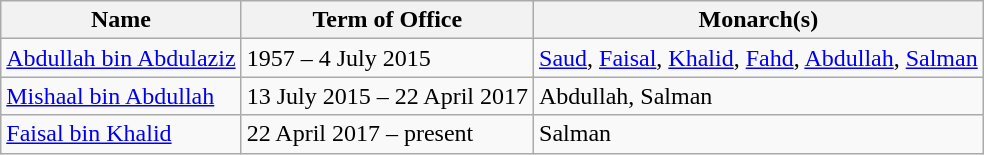<table class="wikitable">
<tr>
<th>Name</th>
<th>Term of Office</th>
<th>Monarch(s)</th>
</tr>
<tr>
<td><a href='#'>Abdullah bin Abdulaziz</a></td>
<td>1957 – 4 July 2015</td>
<td><a href='#'>Saud</a>, <a href='#'>Faisal</a>, <a href='#'>Khalid</a>, <a href='#'>Fahd</a>, <a href='#'>Abdullah</a>, <a href='#'>Salman</a></td>
</tr>
<tr>
<td><a href='#'>Mishaal bin Abdullah</a></td>
<td>13 July 2015 – 22 April 2017</td>
<td>Abdullah, Salman</td>
</tr>
<tr>
<td><a href='#'>Faisal bin Khalid</a></td>
<td>22 April 2017 – present</td>
<td>Salman</td>
</tr>
</table>
